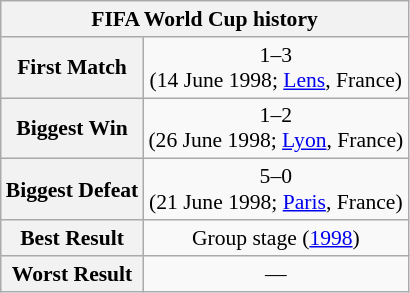<table class="wikitable collapsible collapsed" style="text-align: center;font-size:90%;">
<tr>
<th " colspan=2>FIFA World Cup history</th>
</tr>
<tr>
<th>First Match</th>
<td> 1–3 <br> (14 June 1998; <a href='#'>Lens</a>, France)</td>
</tr>
<tr>
<th>Biggest Win</th>
<td> 1–2 <br> (26 June 1998; <a href='#'>Lyon</a>, France)</td>
</tr>
<tr>
<th>Biggest Defeat</th>
<td> 5–0 <br> (21 June 1998; <a href='#'>Paris</a>, France)</td>
</tr>
<tr>
<th>Best Result</th>
<td>Group stage (<a href='#'>1998</a>)</td>
</tr>
<tr>
<th>Worst Result</th>
<td>—</td>
</tr>
</table>
